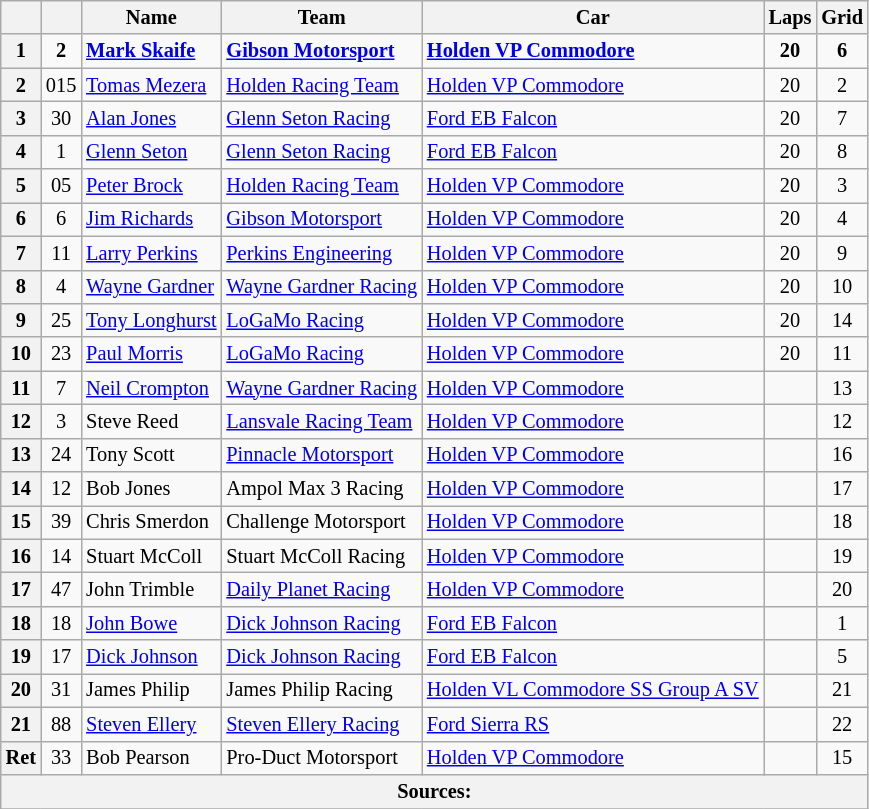<table class="wikitable" style="font-size: 85%">
<tr>
<th></th>
<th></th>
<th>Name</th>
<th>Team</th>
<th>Car</th>
<th>Laps</th>
<th>Grid</th>
</tr>
<tr>
<th>1</th>
<td align="center"><strong>2</strong></td>
<td> <strong><a href='#'>Mark Skaife</a></strong></td>
<td><strong><a href='#'>Gibson Motorsport</a></strong></td>
<td><strong><a href='#'>Holden VP Commodore</a></strong></td>
<td align="center"><strong>20</strong></td>
<td align="center"><strong>6</strong></td>
</tr>
<tr>
<th>2</th>
<td align="center">015</td>
<td> <a href='#'>Tomas Mezera</a></td>
<td><a href='#'>Holden Racing Team</a></td>
<td><a href='#'>Holden VP Commodore</a></td>
<td align="center">20</td>
<td align="center">2</td>
</tr>
<tr>
<th>3</th>
<td align="center">30</td>
<td> <a href='#'>Alan Jones</a></td>
<td><a href='#'>Glenn Seton Racing</a></td>
<td><a href='#'>Ford EB Falcon</a></td>
<td align="center">20</td>
<td align="center">7</td>
</tr>
<tr>
<th>4</th>
<td align="center">1</td>
<td> <a href='#'>Glenn Seton</a></td>
<td><a href='#'>Glenn Seton Racing</a></td>
<td><a href='#'>Ford EB Falcon</a></td>
<td align="center">20</td>
<td align="center">8</td>
</tr>
<tr>
<th>5</th>
<td align="center">05</td>
<td> <a href='#'>Peter Brock</a></td>
<td><a href='#'>Holden Racing Team</a></td>
<td><a href='#'>Holden VP Commodore</a></td>
<td align="center">20</td>
<td align="center">3</td>
</tr>
<tr>
<th>6</th>
<td align="center">6</td>
<td> <a href='#'>Jim Richards</a></td>
<td><a href='#'>Gibson Motorsport</a></td>
<td><a href='#'>Holden VP Commodore</a></td>
<td align="center">20</td>
<td align="center">4</td>
</tr>
<tr>
<th>7</th>
<td align="center">11</td>
<td> <a href='#'>Larry Perkins</a></td>
<td><a href='#'>Perkins Engineering</a></td>
<td><a href='#'>Holden VP Commodore</a></td>
<td align="center">20</td>
<td align="center">9</td>
</tr>
<tr>
<th>8</th>
<td align="center">4</td>
<td> <a href='#'>Wayne Gardner</a></td>
<td><a href='#'>Wayne Gardner Racing</a></td>
<td><a href='#'>Holden VP Commodore</a></td>
<td align="center">20</td>
<td align="center">10</td>
</tr>
<tr>
<th>9</th>
<td align="center">25</td>
<td> <a href='#'>Tony Longhurst</a></td>
<td><a href='#'>LoGaMo Racing</a></td>
<td><a href='#'>Holden VP Commodore</a></td>
<td align="center">20</td>
<td align="center">14</td>
</tr>
<tr>
<th>10</th>
<td align="center">23</td>
<td> <a href='#'>Paul Morris</a></td>
<td><a href='#'>LoGaMo Racing</a></td>
<td><a href='#'>Holden VP Commodore</a></td>
<td align="center">20</td>
<td align="center">11</td>
</tr>
<tr>
<th>11</th>
<td align="center">7</td>
<td> <a href='#'>Neil Crompton</a></td>
<td><a href='#'>Wayne Gardner Racing</a></td>
<td><a href='#'>Holden VP Commodore</a></td>
<td align="center"></td>
<td align="center">13</td>
</tr>
<tr>
<th>12</th>
<td align="center">3</td>
<td> Steve Reed</td>
<td><a href='#'>Lansvale Racing Team</a></td>
<td><a href='#'>Holden VP Commodore</a></td>
<td align="center"></td>
<td align="center">12</td>
</tr>
<tr>
<th>13</th>
<td align="center">24</td>
<td> Tony Scott</td>
<td><a href='#'>Pinnacle Motorsport</a></td>
<td><a href='#'>Holden VP Commodore</a></td>
<td align="center"></td>
<td align="center">16</td>
</tr>
<tr>
<th>14</th>
<td align="center">12</td>
<td> Bob Jones</td>
<td>Ampol Max 3 Racing</td>
<td><a href='#'>Holden VP Commodore</a></td>
<td align="center"></td>
<td align="center">17</td>
</tr>
<tr>
<th>15</th>
<td align="center">39</td>
<td> Chris Smerdon</td>
<td>Challenge Motorsport</td>
<td><a href='#'>Holden VP Commodore</a></td>
<td align="center"></td>
<td align="center">18</td>
</tr>
<tr>
<th>16</th>
<td align="center">14</td>
<td> Stuart McColl</td>
<td>Stuart McColl Racing</td>
<td><a href='#'>Holden VP Commodore</a></td>
<td align="center"></td>
<td align="center">19</td>
</tr>
<tr>
<th>17</th>
<td align="center">47</td>
<td> John Trimble</td>
<td><a href='#'>Daily Planet Racing</a></td>
<td><a href='#'>Holden VP Commodore</a></td>
<td align="center"></td>
<td align="center">20</td>
</tr>
<tr>
<th>18</th>
<td align="center">18</td>
<td> <a href='#'>John Bowe</a></td>
<td><a href='#'>Dick Johnson Racing</a></td>
<td><a href='#'>Ford EB Falcon</a></td>
<td align="center"></td>
<td align="center">1</td>
</tr>
<tr>
<th>19</th>
<td align="center">17</td>
<td> <a href='#'>Dick Johnson</a></td>
<td><a href='#'>Dick Johnson Racing</a></td>
<td><a href='#'>Ford EB Falcon</a></td>
<td align="center"></td>
<td align="center">5</td>
</tr>
<tr>
<th>20</th>
<td align="center">31</td>
<td> James Philip</td>
<td>James Philip Racing</td>
<td><a href='#'>Holden VL Commodore SS Group A SV</a></td>
<td align="center"></td>
<td align="center">21</td>
</tr>
<tr>
<th>21</th>
<td align="center">88</td>
<td> <a href='#'>Steven Ellery</a></td>
<td><a href='#'>Steven Ellery Racing</a></td>
<td><a href='#'>Ford Sierra RS</a></td>
<td align="center"></td>
<td align="center">22</td>
</tr>
<tr>
<th>Ret</th>
<td align="center">33</td>
<td> Bob Pearson</td>
<td>Pro-Duct Motorsport</td>
<td><a href='#'>Holden VP Commodore</a></td>
<td align="center"></td>
<td align="center">15</td>
</tr>
<tr>
<th colspan="7">Sources:</th>
</tr>
<tr>
</tr>
</table>
